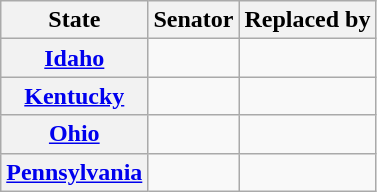<table class="wikitable sortable plainrowheaders">
<tr>
<th scope="col">State</th>
<th scope="col">Senator</th>
<th scope="col">Replaced by</th>
</tr>
<tr>
<th><a href='#'>Idaho</a></th>
<td></td>
<td></td>
</tr>
<tr>
<th><a href='#'>Kentucky</a></th>
<td></td>
<td></td>
</tr>
<tr>
<th><a href='#'>Ohio</a></th>
<td></td>
<td></td>
</tr>
<tr>
<th><a href='#'>Pennsylvania</a></th>
<td></td>
<td></td>
</tr>
</table>
